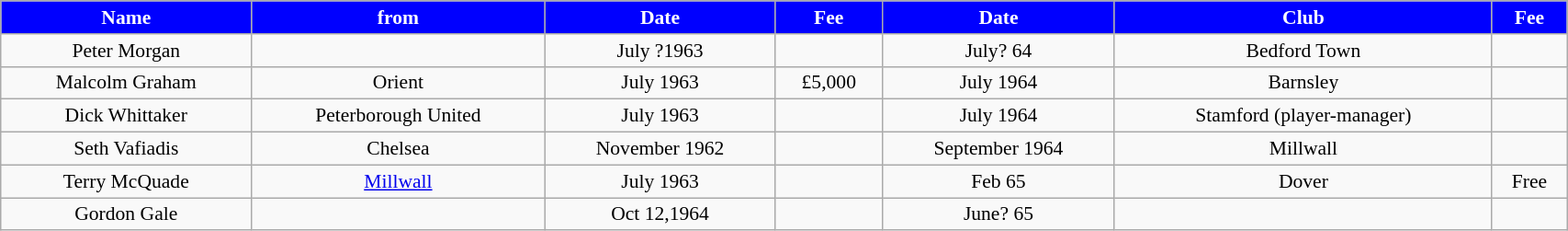<table class="wikitable" style="text-align:center; font-size:90%; width:90%;">
<tr>
<th style="background:#0000FF; color:#FFFFFF; text-align:center;"><strong>Name</strong></th>
<th style="background:#0000FF; color:#FFFFFF; text-align:center;">from</th>
<th style="background:#0000FF; color:#FFFFFF; text-align:center;">Date</th>
<th style="background:#0000FF; color:#FFFFFF; text-align:center;">Fee</th>
<th style="background:#0000FF; color:#FFFFFF; text-align:center;"><strong>Date</strong></th>
<th style="background:#0000FF; color:#FFFFFF; text-align:center;">Club</th>
<th style="background:#0000FF; color:#FFFFFF; text-align:center;"><strong>Fee</strong></th>
</tr>
<tr>
<td>Peter Morgan</td>
<td></td>
<td>July ?1963</td>
<td></td>
<td>July? 64</td>
<td>Bedford Town</td>
<td></td>
</tr>
<tr>
<td>Malcolm Graham</td>
<td>Orient</td>
<td>July 1963</td>
<td>£5,000</td>
<td>July 1964</td>
<td>Barnsley</td>
<td></td>
</tr>
<tr>
<td>Dick Whittaker</td>
<td>Peterborough United</td>
<td>July 1963</td>
<td></td>
<td>July 1964</td>
<td>Stamford (player-manager)</td>
<td></td>
</tr>
<tr>
<td>Seth Vafiadis</td>
<td>Chelsea</td>
<td>November 1962</td>
<td></td>
<td>September 1964</td>
<td>Millwall</td>
<td></td>
</tr>
<tr>
<td>Terry McQuade</td>
<td><a href='#'>Millwall</a></td>
<td>July 1963</td>
<td></td>
<td>Feb 65</td>
<td>Dover</td>
<td>Free</td>
</tr>
<tr>
<td>Gordon Gale</td>
<td></td>
<td>Oct 12,1964</td>
<td></td>
<td>June? 65</td>
<td></td>
<td></td>
</tr>
</table>
